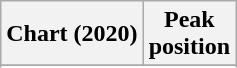<table class="wikitable sortable plainrowheaders" style="text-align:center">
<tr>
<th scope="col">Chart (2020)</th>
<th scope="col">Peak<br>position</th>
</tr>
<tr>
</tr>
<tr>
</tr>
<tr>
</tr>
<tr>
</tr>
<tr>
</tr>
</table>
